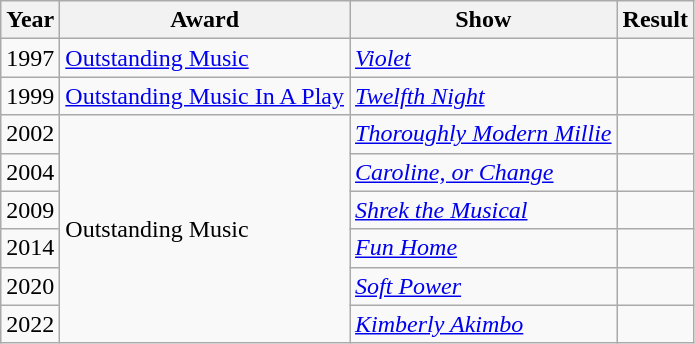<table class="wikitable">
<tr>
<th>Year</th>
<th>Award</th>
<th>Show</th>
<th>Result</th>
</tr>
<tr>
<td>1997</td>
<td><a href='#'>Outstanding Music</a></td>
<td><em><a href='#'>Violet</a></em></td>
<td></td>
</tr>
<tr>
<td>1999</td>
<td><a href='#'>Outstanding Music In A Play</a></td>
<td><em><a href='#'>Twelfth Night</a></em></td>
<td></td>
</tr>
<tr>
<td>2002</td>
<td rowspan="6">Outstanding Music</td>
<td><em><a href='#'>Thoroughly Modern Millie</a></em></td>
<td></td>
</tr>
<tr>
<td>2004</td>
<td><em><a href='#'>Caroline, or Change</a></em></td>
<td></td>
</tr>
<tr>
<td>2009</td>
<td><em><a href='#'>Shrek the Musical</a></em></td>
<td></td>
</tr>
<tr>
<td>2014</td>
<td><em><a href='#'>Fun Home</a></em></td>
<td></td>
</tr>
<tr>
<td>2020</td>
<td><em><a href='#'>Soft Power</a></em></td>
<td></td>
</tr>
<tr>
<td>2022</td>
<td><em><a href='#'>Kimberly Akimbo</a></em></td>
<td></td>
</tr>
</table>
